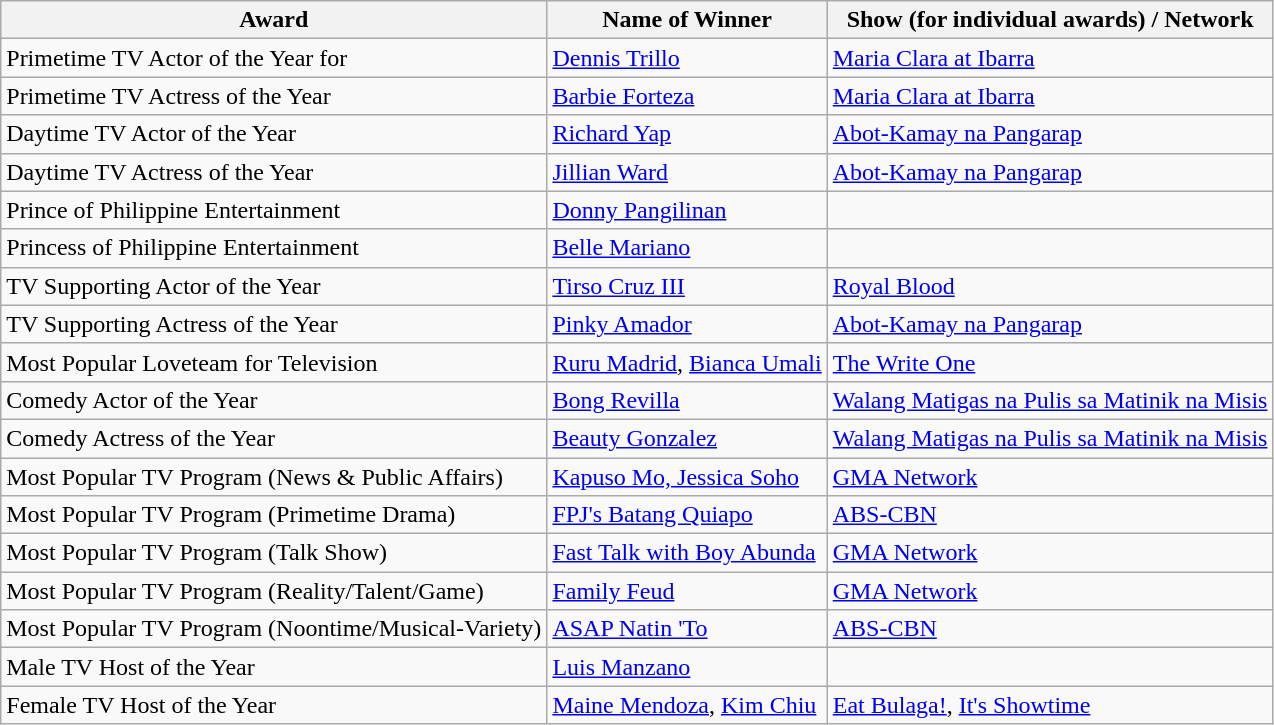<table class="wikitable"  style="text-align:left;">
<tr>
<th>Award</th>
<th>Name of Winner</th>
<th>Show (for individual awards) / Network</th>
</tr>
<tr>
<td>Primetime TV Actor of the Year for</td>
<td><a href='#'>Dennis Trillo</a></td>
<td><a href='#'>Maria Clara at Ibarra</a></td>
</tr>
<tr>
<td>Primetime TV Actress of the Year</td>
<td><a href='#'>Barbie Forteza</a></td>
<td><a href='#'>Maria Clara at Ibarra</a></td>
</tr>
<tr>
<td>Daytime TV Actor of the Year</td>
<td><a href='#'>Richard Yap</a></td>
<td><a href='#'>Abot-Kamay na Pangarap</a></td>
</tr>
<tr>
<td>Daytime TV Actress of the Year</td>
<td><a href='#'>Jillian Ward</a></td>
<td><a href='#'>Abot-Kamay na Pangarap</a></td>
</tr>
<tr>
<td>Prince of Philippine Entertainment</td>
<td><a href='#'>Donny Pangilinan</a></td>
<td></td>
</tr>
<tr>
<td>Princess of Philippine Entertainment</td>
<td><a href='#'>Belle Mariano</a></td>
<td></td>
</tr>
<tr>
<td>TV Supporting Actor of the Year</td>
<td><a href='#'>Tirso Cruz III</a></td>
<td><a href='#'>Royal Blood</a></td>
</tr>
<tr>
<td>TV Supporting Actress of the Year</td>
<td><a href='#'>Pinky Amador</a></td>
<td><a href='#'>Abot-Kamay na Pangarap</a></td>
</tr>
<tr>
<td>Most Popular Loveteam for Television</td>
<td><a href='#'>Ruru Madrid</a>, <a href='#'>Bianca Umali</a></td>
<td><a href='#'>The Write One</a></td>
</tr>
<tr>
<td>Comedy Actor of the Year</td>
<td><a href='#'>Bong Revilla</a></td>
<td><a href='#'>Walang Matigas na Pulis sa Matinik na Misis</a></td>
</tr>
<tr>
<td>Comedy Actress of the Year</td>
<td><a href='#'>Beauty Gonzalez</a></td>
<td><a href='#'>Walang Matigas na Pulis sa Matinik na Misis</a></td>
</tr>
<tr>
<td>Most Popular TV Program (News & Public Affairs)</td>
<td><a href='#'>Kapuso Mo, Jessica Soho</a></td>
<td><a href='#'>GMA Network</a></td>
</tr>
<tr>
<td>Most Popular TV Program (Primetime Drama)</td>
<td><a href='#'>FPJ's Batang Quiapo</a></td>
<td><a href='#'>ABS-CBN</a></td>
</tr>
<tr>
<td>Most Popular TV Program (Talk Show)</td>
<td><a href='#'>Fast Talk with Boy Abunda</a></td>
<td><a href='#'>GMA Network</a></td>
</tr>
<tr>
<td>Most Popular TV Program (Reality/Talent/Game)</td>
<td><a href='#'>Family Feud</a></td>
<td><a href='#'>GMA Network</a></td>
</tr>
<tr>
<td>Most Popular TV Program (Noontime/Musical-Variety)</td>
<td><a href='#'>ASAP Natin 'To</a></td>
<td><a href='#'>ABS-CBN</a></td>
</tr>
<tr>
<td>Male TV Host of the Year</td>
<td><a href='#'>Luis Manzano</a></td>
<td></td>
</tr>
<tr>
<td>Female TV Host of the Year</td>
<td><a href='#'>Maine Mendoza</a>, <a href='#'>Kim Chiu</a></td>
<td><a href='#'>Eat Bulaga!</a>, <a href='#'>It's Showtime</a></td>
</tr>
</table>
